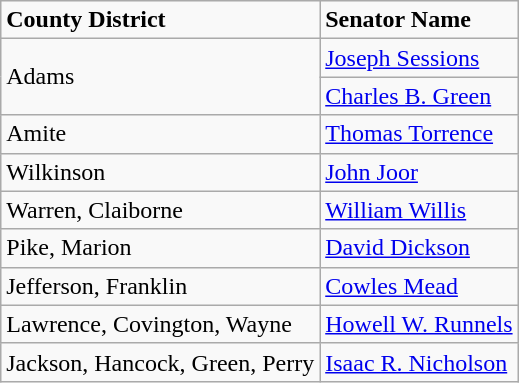<table class="wikitable">
<tr>
<td><strong>County District</strong></td>
<td><strong>Senator Name</strong></td>
</tr>
<tr>
<td colspan="1" rowspan="2">Adams</td>
<td><a href='#'>Joseph Sessions</a></td>
</tr>
<tr>
<td><a href='#'>Charles B. Green</a></td>
</tr>
<tr>
<td>Amite</td>
<td><a href='#'>Thomas Torrence</a></td>
</tr>
<tr>
<td>Wilkinson</td>
<td><a href='#'>John Joor</a></td>
</tr>
<tr>
<td>Warren, Claiborne</td>
<td><a href='#'>William Willis</a></td>
</tr>
<tr>
<td>Pike, Marion</td>
<td><a href='#'>David Dickson</a></td>
</tr>
<tr>
<td>Jefferson, Franklin</td>
<td><a href='#'>Cowles Mead</a></td>
</tr>
<tr>
<td>Lawrence, Covington, Wayne</td>
<td><a href='#'>Howell W. Runnels</a></td>
</tr>
<tr>
<td>Jackson, Hancock, Green, Perry</td>
<td><a href='#'>Isaac R. Nicholson</a></td>
</tr>
</table>
